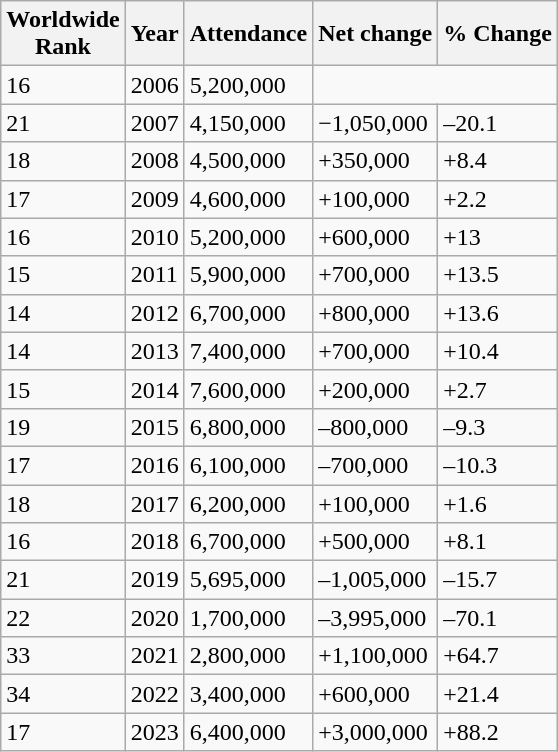<table class="wikitable sortable" style=;text-align:center">
<tr>
<th>Worldwide<br>Rank</th>
<th>Year</th>
<th>Attendance</th>
<th>Net change</th>
<th>% Change</th>
</tr>
<tr>
<td>16</td>
<td>2006</td>
<td>5,200,000</td>
<td colspan="2"></td>
</tr>
<tr>
<td>21</td>
<td>2007</td>
<td>4,150,000</td>
<td>−1,050,000</td>
<td>–20.1</td>
</tr>
<tr>
<td>18</td>
<td>2008</td>
<td>4,500,000</td>
<td>+350,000</td>
<td>+8.4</td>
</tr>
<tr>
<td>17</td>
<td>2009</td>
<td>4,600,000</td>
<td>+100,000</td>
<td>+2.2</td>
</tr>
<tr>
<td>16</td>
<td>2010</td>
<td>5,200,000</td>
<td>+600,000</td>
<td>+13</td>
</tr>
<tr>
<td>15</td>
<td>2011</td>
<td>5,900,000</td>
<td>+700,000</td>
<td>+13.5</td>
</tr>
<tr>
<td>14</td>
<td>2012</td>
<td>6,700,000</td>
<td>+800,000</td>
<td>+13.6</td>
</tr>
<tr>
<td>14</td>
<td>2013</td>
<td>7,400,000 </td>
<td>+700,000</td>
<td>+10.4</td>
</tr>
<tr>
<td>15</td>
<td>2014</td>
<td>7,600,000</td>
<td>+200,000</td>
<td>+2.7</td>
</tr>
<tr>
<td>19</td>
<td>2015</td>
<td>6,800,000</td>
<td>–800,000</td>
<td>–9.3</td>
</tr>
<tr>
<td>17</td>
<td>2016</td>
<td>6,100,000</td>
<td>–700,000</td>
<td>–10.3</td>
</tr>
<tr>
<td>18</td>
<td>2017</td>
<td>6,200,000</td>
<td>+100,000</td>
<td>+1.6</td>
</tr>
<tr>
<td>16</td>
<td>2018</td>
<td>6,700,000</td>
<td>+500,000</td>
<td>+8.1</td>
</tr>
<tr>
<td>21</td>
<td>2019</td>
<td>5,695,000</td>
<td>–1,005,000</td>
<td>–15.7</td>
</tr>
<tr>
<td>22</td>
<td>2020</td>
<td>1,700,000</td>
<td>–3,995,000</td>
<td>–70.1</td>
</tr>
<tr>
<td>33</td>
<td>2021</td>
<td>2,800,000</td>
<td>+1,100,000</td>
<td>+64.7</td>
</tr>
<tr>
<td>34</td>
<td>2022</td>
<td>3,400,000</td>
<td>+600,000</td>
<td>+21.4</td>
</tr>
<tr>
<td>17</td>
<td>2023</td>
<td>6,400,000</td>
<td>+3,000,000</td>
<td>+88.2</td>
</tr>
</table>
